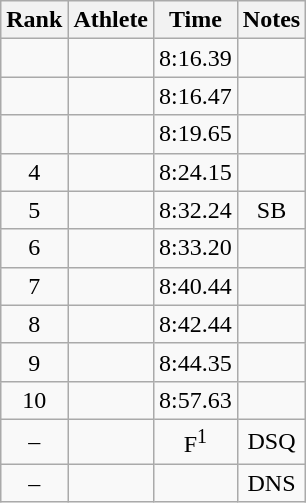<table class="wikitable sortable" style="text-align:center">
<tr>
<th>Rank</th>
<th>Athlete</th>
<th>Time</th>
<th>Notes</th>
</tr>
<tr>
<td></td>
<td align=left></td>
<td>8:16.39</td>
<td></td>
</tr>
<tr>
<td></td>
<td align=left></td>
<td>8:16.47</td>
<td></td>
</tr>
<tr>
<td></td>
<td align=left></td>
<td>8:19.65</td>
<td></td>
</tr>
<tr>
<td>4</td>
<td align=left></td>
<td>8:24.15</td>
<td></td>
</tr>
<tr>
<td>5</td>
<td align=left></td>
<td>8:32.24</td>
<td>SB</td>
</tr>
<tr>
<td>6</td>
<td align=left></td>
<td>8:33.20</td>
<td></td>
</tr>
<tr>
<td>7</td>
<td align=left></td>
<td>8:40.44</td>
<td></td>
</tr>
<tr>
<td>8</td>
<td align=left></td>
<td>8:42.44</td>
<td></td>
</tr>
<tr>
<td>9</td>
<td align=left></td>
<td>8:44.35</td>
<td></td>
</tr>
<tr>
<td>10</td>
<td align=left></td>
<td>8:57.63</td>
<td></td>
</tr>
<tr>
<td>–</td>
<td align=left></td>
<td>F<sup>1</sup></td>
<td>DSQ</td>
</tr>
<tr>
<td>–</td>
<td align=left></td>
<td></td>
<td>DNS</td>
</tr>
</table>
